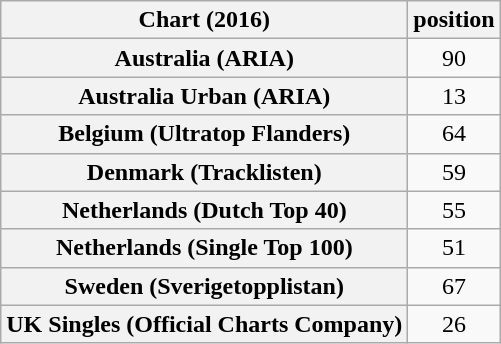<table class="wikitable plainrowheaders sortable" style="text-align:center">
<tr>
<th scope="col">Chart (2016)</th>
<th scope="col">position</th>
</tr>
<tr>
<th scope="row">Australia (ARIA)</th>
<td>90</td>
</tr>
<tr>
<th scope="row">Australia Urban (ARIA)</th>
<td>13</td>
</tr>
<tr>
<th scope="row">Belgium (Ultratop Flanders)</th>
<td>64</td>
</tr>
<tr>
<th scope="row">Denmark (Tracklisten)</th>
<td>59</td>
</tr>
<tr>
<th scope="row">Netherlands (Dutch Top 40)</th>
<td>55</td>
</tr>
<tr>
<th scope="row">Netherlands (Single Top 100)</th>
<td>51</td>
</tr>
<tr>
<th scope="row">Sweden (Sverigetopplistan)</th>
<td>67</td>
</tr>
<tr>
<th scope="row">UK Singles (Official Charts Company)</th>
<td>26</td>
</tr>
</table>
